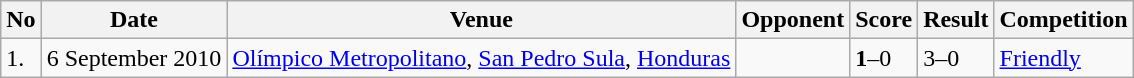<table class="wikitable">
<tr>
<th>No</th>
<th>Date</th>
<th>Venue</th>
<th>Opponent</th>
<th>Score</th>
<th>Result</th>
<th>Competition</th>
</tr>
<tr>
<td>1.</td>
<td>6 September 2010</td>
<td><a href='#'>Olímpico Metropolitano</a>, <a href='#'>San Pedro Sula</a>, <a href='#'>Honduras</a></td>
<td></td>
<td><strong>1</strong>–0</td>
<td>3–0</td>
<td><a href='#'>Friendly</a></td>
</tr>
</table>
